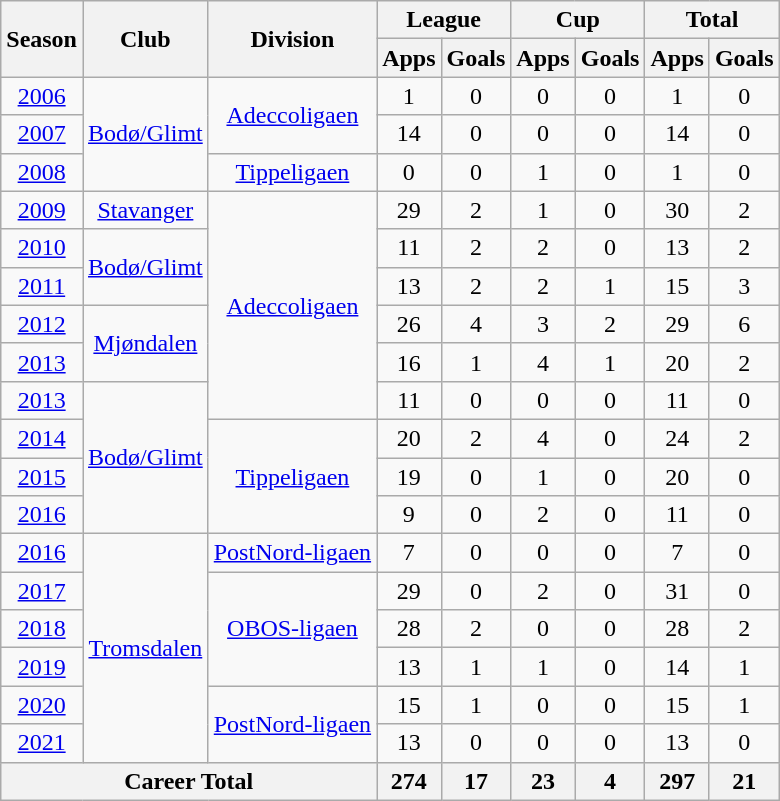<table class="wikitable" style="text-align: center;">
<tr>
<th rowspan="2">Season</th>
<th rowspan="2">Club</th>
<th rowspan="2">Division</th>
<th colspan="2">League</th>
<th colspan="2">Cup</th>
<th colspan="2">Total</th>
</tr>
<tr>
<th>Apps</th>
<th>Goals</th>
<th>Apps</th>
<th>Goals</th>
<th>Apps</th>
<th>Goals</th>
</tr>
<tr>
<td><a href='#'>2006</a></td>
<td rowspan="3" valign="center"><a href='#'>Bodø/Glimt</a></td>
<td rowspan="2" valign="center"><a href='#'>Adeccoligaen</a></td>
<td>1</td>
<td>0</td>
<td>0</td>
<td>0</td>
<td>1</td>
<td>0</td>
</tr>
<tr>
<td><a href='#'>2007</a></td>
<td>14</td>
<td>0</td>
<td>0</td>
<td>0</td>
<td>14</td>
<td>0</td>
</tr>
<tr>
<td><a href='#'>2008</a></td>
<td rowspan="1" valign="center"><a href='#'>Tippeligaen</a></td>
<td>0</td>
<td>0</td>
<td>1</td>
<td>0</td>
<td>1</td>
<td>0</td>
</tr>
<tr>
<td><a href='#'>2009</a></td>
<td rowspan="1" valign="center"><a href='#'>Stavanger</a></td>
<td rowspan="6" valign="center"><a href='#'>Adeccoligaen</a></td>
<td>29</td>
<td>2</td>
<td>1</td>
<td>0</td>
<td>30</td>
<td>2</td>
</tr>
<tr>
<td><a href='#'>2010</a></td>
<td rowspan="2" valign="center"><a href='#'>Bodø/Glimt</a></td>
<td>11</td>
<td>2</td>
<td>2</td>
<td>0</td>
<td>13</td>
<td>2</td>
</tr>
<tr>
<td><a href='#'>2011</a></td>
<td>13</td>
<td>2</td>
<td>2</td>
<td>1</td>
<td>15</td>
<td>3</td>
</tr>
<tr>
<td><a href='#'>2012</a></td>
<td rowspan="2" valign="center"><a href='#'>Mjøndalen</a></td>
<td>26</td>
<td>4</td>
<td>3</td>
<td>2</td>
<td>29</td>
<td>6</td>
</tr>
<tr>
<td><a href='#'>2013</a></td>
<td>16</td>
<td>1</td>
<td>4</td>
<td>1</td>
<td>20</td>
<td>2</td>
</tr>
<tr>
<td><a href='#'>2013</a></td>
<td rowspan="4" valign="center"><a href='#'>Bodø/Glimt</a></td>
<td>11</td>
<td>0</td>
<td>0</td>
<td>0</td>
<td>11</td>
<td>0</td>
</tr>
<tr>
<td><a href='#'>2014</a></td>
<td rowspan="3" valign="center"><a href='#'>Tippeligaen</a></td>
<td>20</td>
<td>2</td>
<td>4</td>
<td>0</td>
<td>24</td>
<td>2</td>
</tr>
<tr>
<td><a href='#'>2015</a></td>
<td>19</td>
<td>0</td>
<td>1</td>
<td>0</td>
<td>20</td>
<td>0</td>
</tr>
<tr>
<td><a href='#'>2016</a></td>
<td>9</td>
<td>0</td>
<td>2</td>
<td>0</td>
<td>11</td>
<td>0</td>
</tr>
<tr>
<td><a href='#'>2016</a></td>
<td rowspan="6" valign="center"><a href='#'>Tromsdalen</a></td>
<td rowspan="1" valign="center"><a href='#'>PostNord-ligaen</a></td>
<td>7</td>
<td>0</td>
<td>0</td>
<td>0</td>
<td>7</td>
<td>0</td>
</tr>
<tr>
<td><a href='#'>2017</a></td>
<td rowspan="3" valign="center"><a href='#'>OBOS-ligaen</a></td>
<td>29</td>
<td>0</td>
<td>2</td>
<td>0</td>
<td>31</td>
<td>0</td>
</tr>
<tr>
<td><a href='#'>2018</a></td>
<td>28</td>
<td>2</td>
<td>0</td>
<td>0</td>
<td>28</td>
<td>2</td>
</tr>
<tr>
<td><a href='#'>2019</a></td>
<td>13</td>
<td>1</td>
<td>1</td>
<td>0</td>
<td>14</td>
<td>1</td>
</tr>
<tr>
<td><a href='#'>2020</a></td>
<td rowspan="2" valign="center"><a href='#'>PostNord-ligaen</a></td>
<td>15</td>
<td>1</td>
<td>0</td>
<td>0</td>
<td>15</td>
<td>1</td>
</tr>
<tr>
<td><a href='#'>2021</a></td>
<td>13</td>
<td>0</td>
<td>0</td>
<td>0</td>
<td>13</td>
<td>0</td>
</tr>
<tr>
<th colspan="3">Career Total</th>
<th>274</th>
<th>17</th>
<th>23</th>
<th>4</th>
<th>297</th>
<th>21</th>
</tr>
</table>
